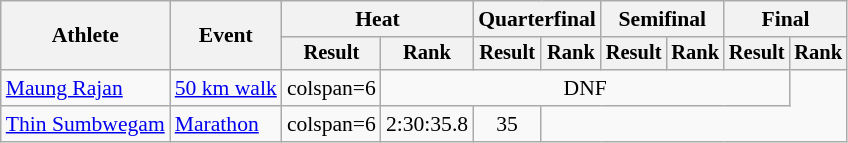<table class="wikitable" style="font-size:90%">
<tr>
<th rowspan="2">Athlete</th>
<th rowspan="2">Event</th>
<th colspan="2">Heat</th>
<th colspan="2">Quarterfinal</th>
<th colspan="2">Semifinal</th>
<th colspan="2">Final</th>
</tr>
<tr style="font-size:95%">
<th>Result</th>
<th>Rank</th>
<th>Result</th>
<th>Rank</th>
<th>Result</th>
<th>Rank</th>
<th>Result</th>
<th>Rank</th>
</tr>
<tr align=center>
<td align=left><a href='#'>Maung Rajan</a></td>
<td align=left><a href='#'>50 km walk</a></td>
<td>colspan=6 </td>
<td colspan=6>DNF</td>
</tr>
<tr align=center>
<td align=left><a href='#'>Thin Sumbwegam</a></td>
<td align=left><a href='#'>Marathon</a></td>
<td>colspan=6 </td>
<td>2:30:35.8</td>
<td>35</td>
</tr>
</table>
